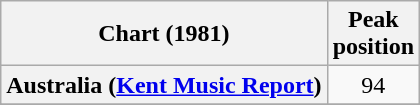<table class="wikitable sortable plainrowheaders" style="text-align:center">
<tr>
<th scope="col">Chart (1981)</th>
<th scope="col">Peak<br>position</th>
</tr>
<tr>
<th scope="row">Australia (<a href='#'>Kent Music Report</a>)</th>
<td>94</td>
</tr>
<tr>
</tr>
<tr>
</tr>
<tr>
</tr>
</table>
